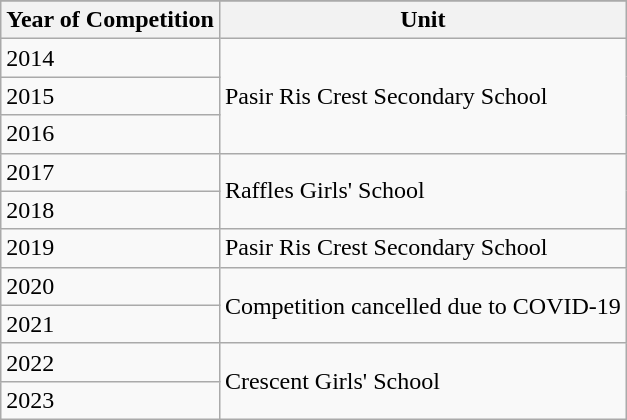<table class="wikitable">
<tr>
</tr>
<tr>
<th>Year of Competition</th>
<th>Unit</th>
</tr>
<tr>
<td>2014</td>
<td rowspan="3">Pasir Ris Crest Secondary School</td>
</tr>
<tr>
<td>2015</td>
</tr>
<tr>
<td>2016</td>
</tr>
<tr>
<td>2017</td>
<td rowspan="2">Raffles Girls' School</td>
</tr>
<tr>
<td>2018</td>
</tr>
<tr>
<td>2019</td>
<td>Pasir Ris Crest Secondary School</td>
</tr>
<tr>
<td>2020</td>
<td rowspan="2">Competition cancelled due to COVID-19</td>
</tr>
<tr>
<td>2021</td>
</tr>
<tr>
<td>2022</td>
<td rowspan="2">Crescent Girls' School</td>
</tr>
<tr>
<td>2023</td>
</tr>
</table>
